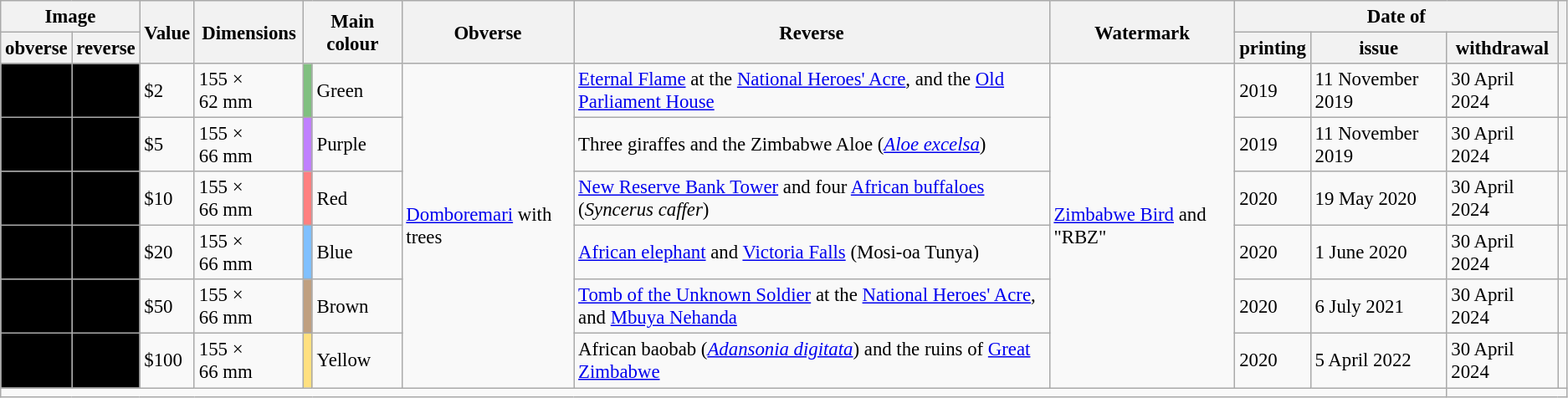<table class="wikitable" style="font-size:95%;">
<tr>
<th colspan="2">Image</th>
<th rowspan="2">Value</th>
<th rowspan="2">Dimensions</th>
<th colspan="2" rowspan="2">Main colour</th>
<th rowspan=2>Obverse</th>
<th rowspan=2>Reverse</th>
<th rowspan=2>Watermark</th>
<th colspan="3">Date of</th>
<th rowspan="2"></th>
</tr>
<tr>
<th>obverse</th>
<th>reverse</th>
<th>printing</th>
<th>issue</th>
<th>withdrawal</th>
</tr>
<tr>
<td style="background:#000"></td>
<td style="background:#000"></td>
<td>$2</td>
<td>155 × 62 mm</td>
<td style="background:#80C080;width:0"></td>
<td>Green</td>
<td rowspan=6><a href='#'>Domboremari</a> with trees</td>
<td><a href='#'>Eternal Flame</a> at the <a href='#'>National Heroes' Acre</a>, and the <a href='#'>Old Parliament House</a></td>
<td rowspan=6><a href='#'>Zimbabwe Bird</a> and "RBZ"</td>
<td>2019</td>
<td>11 November 2019</td>
<td>30 April 2024</td>
<td></td>
</tr>
<tr>
<td style="background:#000"></td>
<td style="background:#000"></td>
<td>$5</td>
<td>155 × 66 mm</td>
<td style="background:#C080FF"></td>
<td>Purple</td>
<td>Three giraffes and the Zimbabwe Aloe (<em><a href='#'>Aloe excelsa</a></em>)</td>
<td>2019</td>
<td>11 November 2019</td>
<td>30 April 2024</td>
<td></td>
</tr>
<tr>
<td style="background:#000"></td>
<td style="background:#000"></td>
<td>$10</td>
<td>155 × 66 mm</td>
<td style="background:#FF8080"></td>
<td>Red</td>
<td><a href='#'>New Reserve Bank Tower</a> and four <a href='#'>African buffaloes</a> (<em>Syncerus caffer</em>)</td>
<td>2020</td>
<td>19 May 2020</td>
<td>30 April 2024</td>
<td></td>
</tr>
<tr>
<td style="background:#000"></td>
<td style="background:#000"></td>
<td>$20</td>
<td>155 × 66 mm</td>
<td style="background:#80C0FF"></td>
<td>Blue</td>
<td><a href='#'>African elephant</a> and <a href='#'>Victoria Falls</a> (Mosi-oa Tunya)</td>
<td>2020</td>
<td>1 June 2020</td>
<td>30 April 2024</td>
<td></td>
</tr>
<tr>
<td style="background:#000"></td>
<td style="background:#000"></td>
<td>$50</td>
<td>155 × 66 mm</td>
<td style="background:#C0A080"></td>
<td>Brown</td>
<td><a href='#'>Tomb of the Unknown Soldier</a> at the <a href='#'>National Heroes' Acre</a>, and <a href='#'>Mbuya Nehanda</a></td>
<td>2020</td>
<td>6 July 2021</td>
<td>30 April 2024</td>
<td></td>
</tr>
<tr>
<td style="background:#000"></td>
<td style="background:#000"></td>
<td>$100</td>
<td>155 × 66 mm</td>
<td style="background:#FFE080"></td>
<td>Yellow</td>
<td>African baobab (<em><a href='#'>Adansonia digitata</a></em>) and the ruins of <a href='#'>Great Zimbabwe</a></td>
<td>2020</td>
<td>5 April 2022</td>
<td>30 April 2024</td>
<td></td>
</tr>
<tr>
<td colspan="11"></td>
</tr>
</table>
